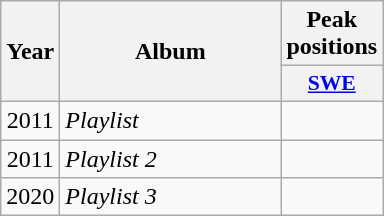<table class="wikitable">
<tr>
<th align="center" rowspan="2" width="10">Year</th>
<th align="center" rowspan="2" width="140">Album</th>
<th align="center" colspan="1" width="20">Peak positions</th>
</tr>
<tr>
<th scope="col" style="width:3em;font-size:90%;"><a href='#'>SWE</a><br></th>
</tr>
<tr>
<td style="text-align:center;">2011</td>
<td><em>Playlist</em></td>
<td style="text-align:center;"></td>
</tr>
<tr>
<td style="text-align:center;">2011</td>
<td><em>Playlist 2</em></td>
<td style="text-align:center;"></td>
</tr>
<tr>
<td style="text-align:center;">2020</td>
<td><em>Playlist 3</em></td>
<td style="text-align:center;"></td>
</tr>
</table>
